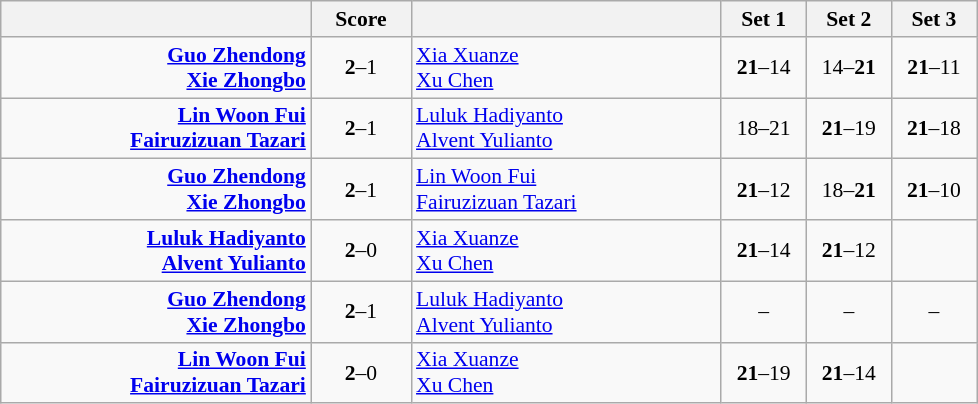<table class="wikitable" style="text-align:center; font-size:90%">
<tr>
<th align="right" width="200"></th>
<th width="60">Score</th>
<th align="left" width="200"></th>
<th width="50">Set 1</th>
<th width="50">Set 2</th>
<th width="50">Set 3</th>
</tr>
<tr>
<td align="right"><strong><a href='#'>Guo Zhendong</a> <br><a href='#'>Xie Zhongbo</a> </strong></td>
<td align="center"><strong>2</strong>–1</td>
<td align="left"> <a href='#'>Xia Xuanze</a><br> <a href='#'>Xu Chen</a></td>
<td><strong>21</strong>–14</td>
<td>14–<strong>21</strong></td>
<td><strong>21</strong>–11</td>
</tr>
<tr>
<td align="right"><strong><a href='#'>Lin Woon Fui</a> <br><a href='#'>Fairuzizuan Tazari</a> </strong></td>
<td align="center"><strong>2</strong>–1</td>
<td align="left"> <a href='#'>Luluk Hadiyanto</a><br> <a href='#'>Alvent Yulianto</a></td>
<td>18–21</td>
<td><strong>21</strong>–19</td>
<td><strong>21</strong>–18</td>
</tr>
<tr>
<td align="right"><strong><a href='#'>Guo Zhendong</a> <br><a href='#'>Xie Zhongbo</a> </strong></td>
<td align="center"><strong>2</strong>–1</td>
<td align="left"> <a href='#'>Lin Woon Fui</a><br> <a href='#'>Fairuzizuan Tazari</a></td>
<td><strong>21</strong>–12</td>
<td>18–<strong>21</strong></td>
<td><strong>21</strong>–10</td>
</tr>
<tr>
<td align="right"><strong><a href='#'>Luluk Hadiyanto</a> <br><a href='#'>Alvent Yulianto</a> </strong></td>
<td align="center"><strong>2</strong>–0</td>
<td align="left"> <a href='#'>Xia Xuanze</a><br> <a href='#'>Xu Chen</a></td>
<td><strong>21</strong>–14</td>
<td><strong>21</strong>–12</td>
<td></td>
</tr>
<tr>
<td align="right"><strong><a href='#'>Guo Zhendong</a> <br><a href='#'>Xie Zhongbo</a> </strong></td>
<td align="center"><strong>2</strong>–1</td>
<td align="left"> <a href='#'>Luluk Hadiyanto</a><br> <a href='#'>Alvent Yulianto</a></td>
<td>–</td>
<td>–</td>
<td>–</td>
</tr>
<tr>
<td align="right"><strong><a href='#'>Lin Woon Fui</a> <br><a href='#'>Fairuzizuan Tazari</a> </strong></td>
<td align="center"><strong>2</strong>–0</td>
<td align="left"> <a href='#'>Xia Xuanze</a><br> <a href='#'>Xu Chen</a></td>
<td><strong>21</strong>–19</td>
<td><strong>21</strong>–14</td>
<td></td>
</tr>
</table>
